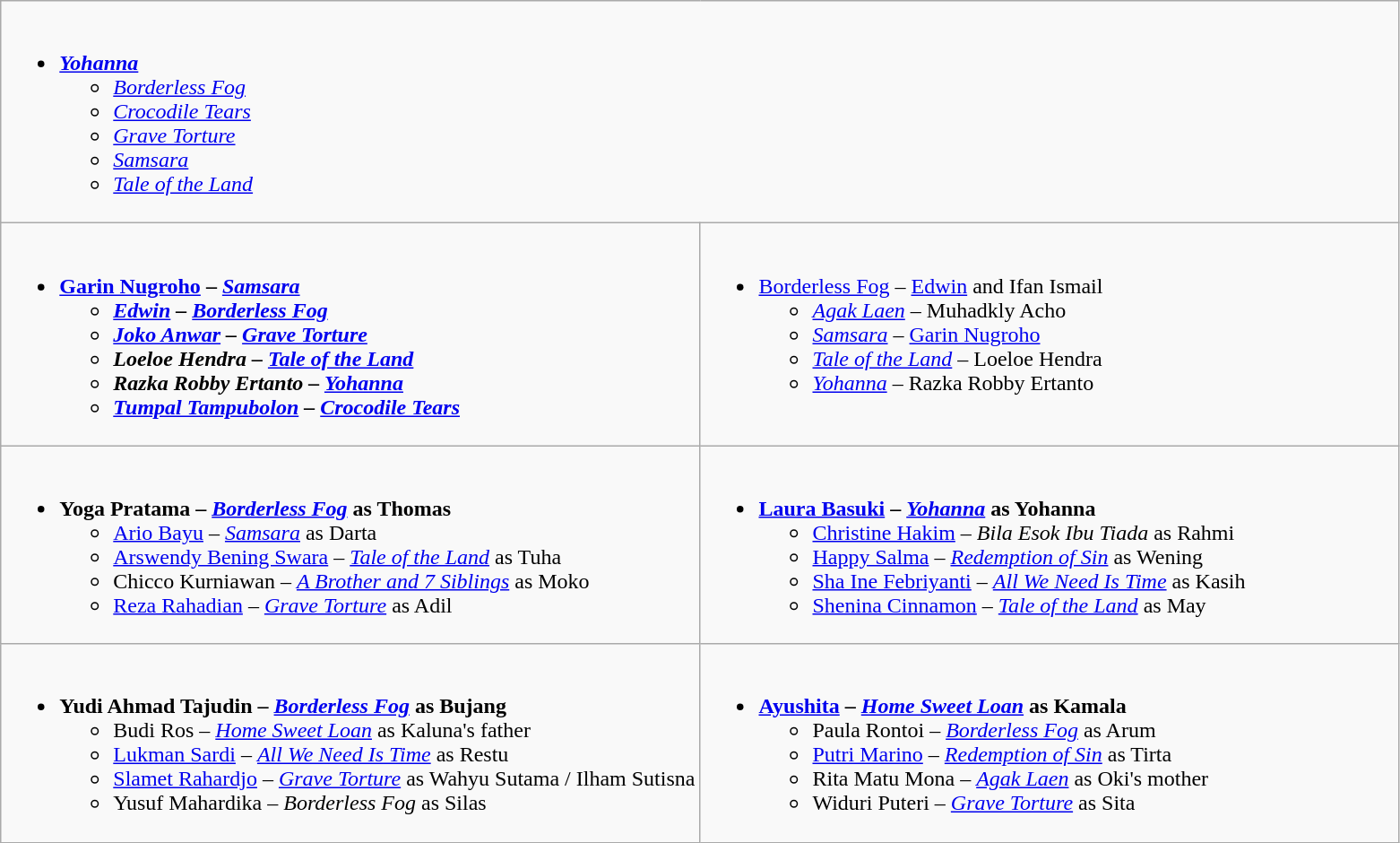<table class="wikitable" role="presentation">
<tr>
<td style="vertical-align:top; width:50%;" colspan="2"><br><ul><li><strong><em><a href='#'>Yohanna</a></em></strong><ul><li><em><a href='#'>Borderless Fog</a></em></li><li><em><a href='#'>Crocodile Tears</a></em></li><li><em><a href='#'>Grave Torture</a></em></li><li><em><a href='#'>Samsara</a></em></li><li><em><a href='#'>Tale of the Land</a></em></li></ul></li></ul></td>
</tr>
<tr>
<td style="vertical-align:top; width:50%;"><br><ul><li><strong><a href='#'>Garin Nugroho</a> – <em><a href='#'>Samsara</a><strong><em><ul><li><a href='#'>Edwin</a> – </em><a href='#'>Borderless Fog</a><em></li><li><a href='#'>Joko Anwar</a> – </em><a href='#'>Grave Torture</a><em></li><li>Loeloe Hendra – </em><a href='#'>Tale of the Land</a><em></li><li>Razka Robby Ertanto – </em><a href='#'>Yohanna</a><em></li><li><a href='#'>Tumpal Tampubolon</a> – </em><a href='#'>Crocodile Tears</a><em></li></ul></li></ul></td>
<td style="vertical-align:top; width:50%;"><br><ul><li></em></strong><a href='#'>Borderless Fog</a></em> – <a href='#'>Edwin</a> and Ifan Ismail</strong><ul><li><em><a href='#'>Agak Laen</a></em> – Muhadkly Acho</li><li><em><a href='#'>Samsara</a></em> – <a href='#'>Garin Nugroho</a></li><li><em><a href='#'>Tale of the Land</a></em> – Loeloe Hendra</li><li><em><a href='#'>Yohanna</a></em> – Razka Robby Ertanto</li></ul></li></ul></td>
</tr>
<tr>
<td style="vertical-align:top; width:50%;"><br><ul><li><strong>Yoga Pratama – <em><a href='#'>Borderless Fog</a></em> as Thomas</strong><ul><li><a href='#'>Ario Bayu</a> – <em><a href='#'>Samsara</a></em> as Darta</li><li><a href='#'>Arswendy Bening Swara</a> – <em><a href='#'>Tale of the Land</a></em> as Tuha</li><li>Chicco Kurniawan – <em><a href='#'>A Brother and 7 Siblings</a></em> as Moko</li><li><a href='#'>Reza Rahadian</a> – <em><a href='#'>Grave Torture</a></em> as Adil</li></ul></li></ul></td>
<td style="vertical-align:top; width:50%;"><br><ul><li><strong><a href='#'>Laura Basuki</a> – <em><a href='#'>Yohanna</a></em> as Yohanna</strong><ul><li><a href='#'>Christine Hakim</a> – <em>Bila Esok Ibu Tiada</em> as Rahmi</li><li><a href='#'>Happy Salma</a> – <em><a href='#'>Redemption of Sin</a></em> as Wening</li><li><a href='#'>Sha Ine Febriyanti</a> – <em><a href='#'>All We Need Is Time</a></em> as Kasih</li><li><a href='#'>Shenina Cinnamon</a> – <em><a href='#'>Tale of the Land</a></em> as May</li></ul></li></ul></td>
</tr>
<tr>
<td style="vertical-align:top; width:50%;"><br><ul><li><strong>Yudi Ahmad Tajudin – <em><a href='#'>Borderless Fog</a></em> as Bujang</strong><ul><li>Budi Ros – <em><a href='#'>Home Sweet Loan</a></em> as Kaluna's father</li><li><a href='#'>Lukman Sardi</a> – <em><a href='#'>All We Need Is Time</a></em> as Restu</li><li><a href='#'>Slamet Rahardjo</a> – <em><a href='#'>Grave Torture</a></em> as Wahyu Sutama / Ilham Sutisna</li><li>Yusuf Mahardika – <em>Borderless Fog</em> as Silas</li></ul></li></ul></td>
<td style="vertical-align:top; width:50%;"><br><ul><li><strong><a href='#'>Ayushita</a> – <em><a href='#'>Home Sweet Loan</a></em> as Kamala</strong><ul><li>Paula Rontoi – <em><a href='#'>Borderless Fog</a></em> as Arum</li><li><a href='#'>Putri Marino</a> – <em><a href='#'>Redemption of Sin</a></em> as Tirta</li><li>Rita Matu Mona – <em><a href='#'>Agak Laen</a></em> as Oki's mother</li><li>Widuri Puteri – <em><a href='#'>Grave Torture</a></em> as Sita</li></ul></li></ul></td>
</tr>
</table>
